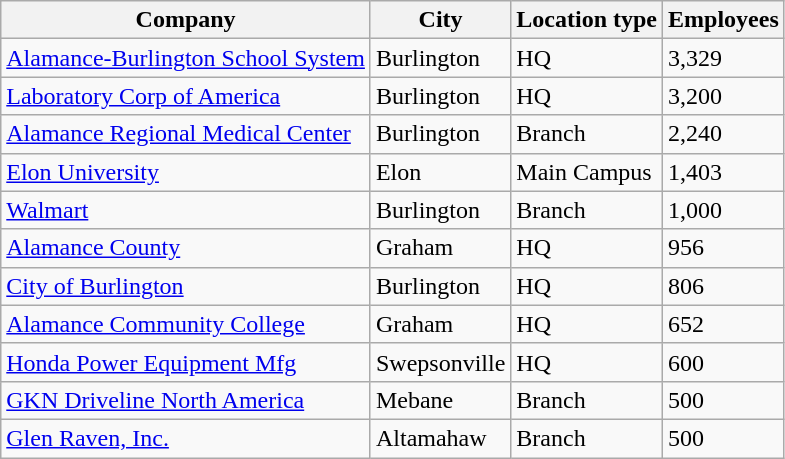<table class="wikitable">
<tr>
<th>Company</th>
<th>City</th>
<th>Location type</th>
<th>Employees</th>
</tr>
<tr>
<td><a href='#'>Alamance-Burlington School System</a></td>
<td>Burlington</td>
<td>HQ</td>
<td>3,329</td>
</tr>
<tr>
<td><a href='#'>Laboratory Corp of America</a></td>
<td>Burlington</td>
<td>HQ</td>
<td>3,200</td>
</tr>
<tr>
<td><a href='#'>Alamance Regional Medical Center</a></td>
<td>Burlington</td>
<td>Branch</td>
<td>2,240</td>
</tr>
<tr>
<td><a href='#'>Elon University</a></td>
<td>Elon</td>
<td>Main Campus</td>
<td>1,403</td>
</tr>
<tr>
<td><a href='#'>Walmart</a></td>
<td>Burlington</td>
<td>Branch</td>
<td>1,000</td>
</tr>
<tr>
<td><a href='#'>Alamance County</a></td>
<td>Graham</td>
<td>HQ</td>
<td>956</td>
</tr>
<tr>
<td><a href='#'>City of Burlington</a></td>
<td>Burlington</td>
<td>HQ</td>
<td>806</td>
</tr>
<tr>
<td><a href='#'>Alamance Community College</a></td>
<td>Graham</td>
<td>HQ</td>
<td>652</td>
</tr>
<tr>
<td><a href='#'>Honda Power Equipment Mfg</a></td>
<td>Swepsonville</td>
<td>HQ</td>
<td>600</td>
</tr>
<tr>
<td><a href='#'>GKN Driveline North America</a></td>
<td>Mebane</td>
<td>Branch</td>
<td>500</td>
</tr>
<tr>
<td><a href='#'>Glen Raven, Inc.</a></td>
<td>Altamahaw</td>
<td>Branch</td>
<td>500</td>
</tr>
</table>
